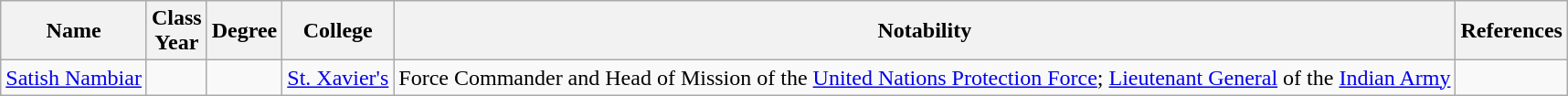<table class="wikitable sortable">
<tr>
<th>Name</th>
<th>Class<br>Year</th>
<th>Degree</th>
<th>College</th>
<th class="unsortable">Notability</th>
<th class="unsortable">References</th>
</tr>
<tr>
<td><a href='#'>Satish Nambiar</a></td>
<td></td>
<td></td>
<td><a href='#'>St. Xavier's</a></td>
<td>Force Commander and Head of Mission of the <a href='#'>United Nations Protection Force</a>; <a href='#'>Lieutenant General</a> of the <a href='#'>Indian Army</a></td>
<td></td>
</tr>
</table>
